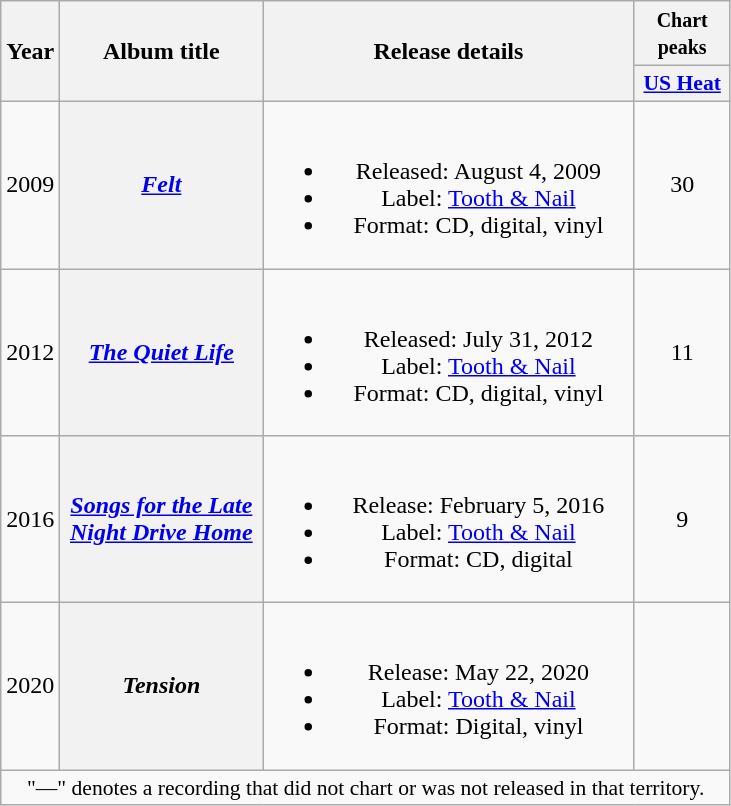<table class="wikitable plainrowheaders" style="text-align:center;">
<tr>
<th rowspan="2;">Year</th>
<th scope="col" rowspan="2" style="width:8em;">Album title</th>
<th scope="col" rowspan="2" style="width:15em;">Release details</th>
<th scope="col" colspan="1"><small>Chart peaks</small></th>
</tr>
<tr>
<th style="width:4em;font-size:90%;"><a href='#'>US Heat</a></th>
</tr>
<tr>
<td>2009</td>
<th><em><a href='#'>Felt</a></em></th>
<td><br><ul><li>Released: August 4, 2009</li><li>Label: <a href='#'>Tooth & Nail</a></li><li>Format: CD, digital, vinyl</li></ul></td>
<td>30</td>
</tr>
<tr>
<td>2012</td>
<th><em><a href='#'>The Quiet Life</a></em></th>
<td><br><ul><li>Released: July 31, 2012</li><li>Label: <a href='#'>Tooth & Nail</a></li><li>Format: CD, digital, vinyl</li></ul></td>
<td>11</td>
</tr>
<tr>
<td>2016</td>
<th><em><a href='#'>Songs for the Late Night Drive Home</a></em></th>
<td><br><ul><li>Release: February 5, 2016</li><li>Label: <a href='#'>Tooth & Nail</a></li><li>Format: CD, digital</li></ul></td>
<td>9</td>
</tr>
<tr>
<td>2020</td>
<th><em>Tension</em></th>
<td><br><ul><li>Release: May 22, 2020</li><li>Label: <a href='#'>Tooth & Nail</a></li><li>Format: Digital, vinyl</li></ul></td>
<td></td>
</tr>
<tr>
<td colspan="6" style="font-size:90%">"—" denotes a recording that did not chart or was not released in that territory.</td>
</tr>
</table>
